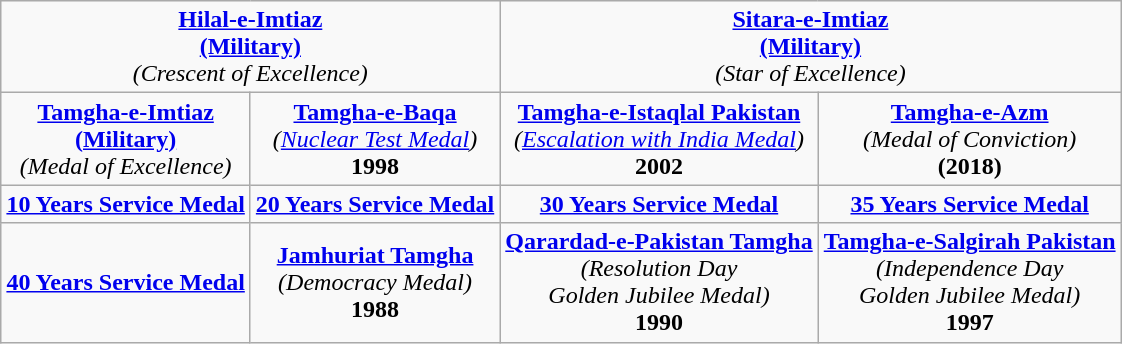<table class="wikitable" style="margin:1em auto; text-align:center;">
<tr>
<td colspan="2"><strong><a href='#'>Hilal-e-Imtiaz</a></strong><br><strong><a href='#'>(Military)</a></strong><br><em>(Crescent of Excellence)</em></td>
<td colspan="2"><strong><a href='#'>Sitara-e-Imtiaz</a></strong><br><strong><a href='#'>(Military)</a></strong><br><em>(Star of Excellence)</em></td>
</tr>
<tr>
<td><strong><a href='#'>Tamgha-e-Imtiaz</a></strong><br><strong><a href='#'>(Military)</a></strong><br><em>(Medal of Excellence)</em></td>
<td><strong><a href='#'>Tamgha-e-Baqa</a></strong><br><em>(<a href='#'>Nuclear Test Medal</a>)</em><br><strong>1998</strong></td>
<td><strong><a href='#'>Tamgha-e-Istaqlal Pakistan</a></strong><br><em>(<a href='#'>Escalation with India Medal</a>)</em><br><strong>2002</strong></td>
<td><strong><a href='#'>Tamgha-e-Azm</a></strong><br><em>(Medal of Conviction)</em><br><strong>(2018)</strong></td>
</tr>
<tr>
<td><strong><a href='#'>10 Years Service Medal</a></strong></td>
<td><strong><a href='#'>20 Years Service Medal</a></strong></td>
<td><strong><a href='#'>30 Years Service Medal</a></strong></td>
<td><strong><a href='#'>35 Years Service Medal</a></strong></td>
</tr>
<tr>
<td><strong><a href='#'>40 Years Service Medal</a></strong></td>
<td><strong><a href='#'>Jamhuriat Tamgha</a></strong><br><em>(Democracy Medal)</em><br><strong>1988</strong></td>
<td><strong><a href='#'>Qarardad-e-Pakistan Tamgha</a></strong><br><em>(Resolution Day</em><br><em>Golden Jubilee Medal)</em><br><strong>1990</strong></td>
<td><strong><a href='#'>Tamgha-e-Salgirah Pakistan</a></strong><br><em>(Independence Day</em><br><em>Golden Jubilee Medal)</em><br><strong>1997</strong></td>
</tr>
</table>
